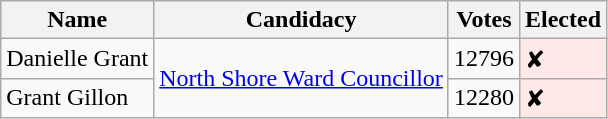<table class="wikitable sortable">
<tr>
<th>Name</th>
<th>Candidacy</th>
<th>Votes</th>
<th>Elected</th>
</tr>
<tr>
<td>Danielle Grant</td>
<td rowspan="2"><a href='#'>North Shore Ward Councillor</a></td>
<td>12796</td>
<td bgcolor="#FFE8E8">✘</td>
</tr>
<tr>
<td>Grant Gillon</td>
<td>12280</td>
<td bgcolor="#FFE8E8">✘</td>
</tr>
</table>
